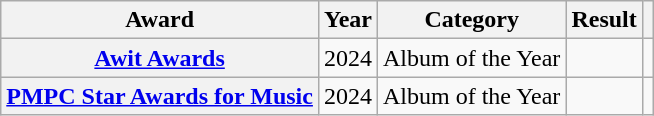<table class="wikitable sortable plainrowheaders" style="border:none; margin:0;">
<tr>
<th scope="col">Award</th>
<th scope="col">Year</th>
<th scope="col">Category</th>
<th scope="col">Result</th>
<th scope="col" class="unsortable"></th>
</tr>
<tr>
<th scope="row"><a href='#'>Awit Awards</a></th>
<td>2024</td>
<td>Album of the Year</td>
<td></td>
<td style="text-align:center;"></td>
</tr>
<tr>
<th scope="row"><a href='#'>PMPC Star Awards for Music</a></th>
<td>2024</td>
<td>Album of the Year</td>
<td></td>
<td style="text-align:center;"></td>
</tr>
</table>
